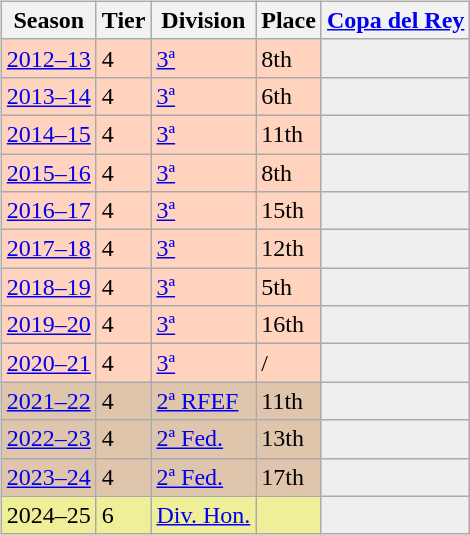<table>
<tr>
<td valign="top" width=0%><br><table class="wikitable">
<tr style="background:#f0f6fa;">
<th>Season</th>
<th>Tier</th>
<th>Division</th>
<th>Place</th>
<th><a href='#'>Copa del Rey</a></th>
</tr>
<tr>
<td style="background:#FFD3BD;"><a href='#'>2012–13</a></td>
<td style="background:#FFD3BD;">4</td>
<td style="background:#FFD3BD;"><a href='#'>3ª</a></td>
<td style="background:#FFD3BD;">8th</td>
<td style="background:#efefef;"></td>
</tr>
<tr>
<td style="background:#FFD3BD;"><a href='#'>2013–14</a></td>
<td style="background:#FFD3BD;">4</td>
<td style="background:#FFD3BD;"><a href='#'>3ª</a></td>
<td style="background:#FFD3BD;">6th</td>
<td style="background:#efefef;"></td>
</tr>
<tr>
<td style="background:#FFD3BD;"><a href='#'>2014–15</a></td>
<td style="background:#FFD3BD;">4</td>
<td style="background:#FFD3BD;"><a href='#'>3ª</a></td>
<td style="background:#FFD3BD;">11th</td>
<td style="background:#efefef;"></td>
</tr>
<tr>
<td style="background:#FFD3BD;"><a href='#'>2015–16</a></td>
<td style="background:#FFD3BD;">4</td>
<td style="background:#FFD3BD;"><a href='#'>3ª</a></td>
<td style="background:#FFD3BD;">8th</td>
<td style="background:#efefef;"></td>
</tr>
<tr>
<td style="background:#FFD3BD;"><a href='#'>2016–17</a></td>
<td style="background:#FFD3BD;">4</td>
<td style="background:#FFD3BD;"><a href='#'>3ª</a></td>
<td style="background:#FFD3BD;">15th</td>
<td style="background:#efefef;"></td>
</tr>
<tr>
<td style="background:#FFD3BD;"><a href='#'>2017–18</a></td>
<td style="background:#FFD3BD;">4</td>
<td style="background:#FFD3BD;"><a href='#'>3ª</a></td>
<td style="background:#FFD3BD;">12th</td>
<td style="background:#efefef;"></td>
</tr>
<tr>
<td style="background:#FFD3BD;"><a href='#'>2018–19</a></td>
<td style="background:#FFD3BD;">4</td>
<td style="background:#FFD3BD;"><a href='#'>3ª</a></td>
<td style="background:#FFD3BD;">5th</td>
<td style="background:#efefef;"></td>
</tr>
<tr>
<td style="background:#FFD3BD;"><a href='#'>2019–20</a></td>
<td style="background:#FFD3BD;">4</td>
<td style="background:#FFD3BD;"><a href='#'>3ª</a></td>
<td style="background:#FFD3BD;">16th</td>
<td style="background:#efefef;"></td>
</tr>
<tr>
<td style="background:#FFD3BD;"><a href='#'>2020–21</a></td>
<td style="background:#FFD3BD;">4</td>
<td style="background:#FFD3BD;"><a href='#'>3ª</a></td>
<td style="background:#FFD3BD;"> / </td>
<th style="background:#efefef;"></th>
</tr>
<tr>
<td style="background:#DEC5AB;"><a href='#'>2021–22</a></td>
<td style="background:#DEC5AB;">4</td>
<td style="background:#DEC5AB;"><a href='#'>2ª RFEF</a></td>
<td style="background:#DEC5AB;">11th</td>
<th style="background:#efefef;"></th>
</tr>
<tr>
<td style="background:#DEC5AB;"><a href='#'>2022–23</a></td>
<td style="background:#DEC5AB;">4</td>
<td style="background:#DEC5AB;"><a href='#'>2ª Fed.</a></td>
<td style="background:#DEC5AB;">13th</td>
<th style="background:#efefef;"></th>
</tr>
<tr>
<td style="background:#DEC5AB;"><a href='#'>2023–24</a></td>
<td style="background:#DEC5AB;">4</td>
<td style="background:#DEC5AB;"><a href='#'>2ª Fed.</a></td>
<td style="background:#DEC5AB;">17th</td>
<th style="background:#efefef;"></th>
</tr>
<tr>
<td style="background:#EFEF99;">2024–25</td>
<td style="background:#EFEF99;">6</td>
<td style="background:#EFEF99;"><a href='#'>Div. Hon.</a></td>
<td style="background:#EFEF99;"></td>
<th style="background:#efefef;"></th>
</tr>
</table>
</td>
</tr>
</table>
